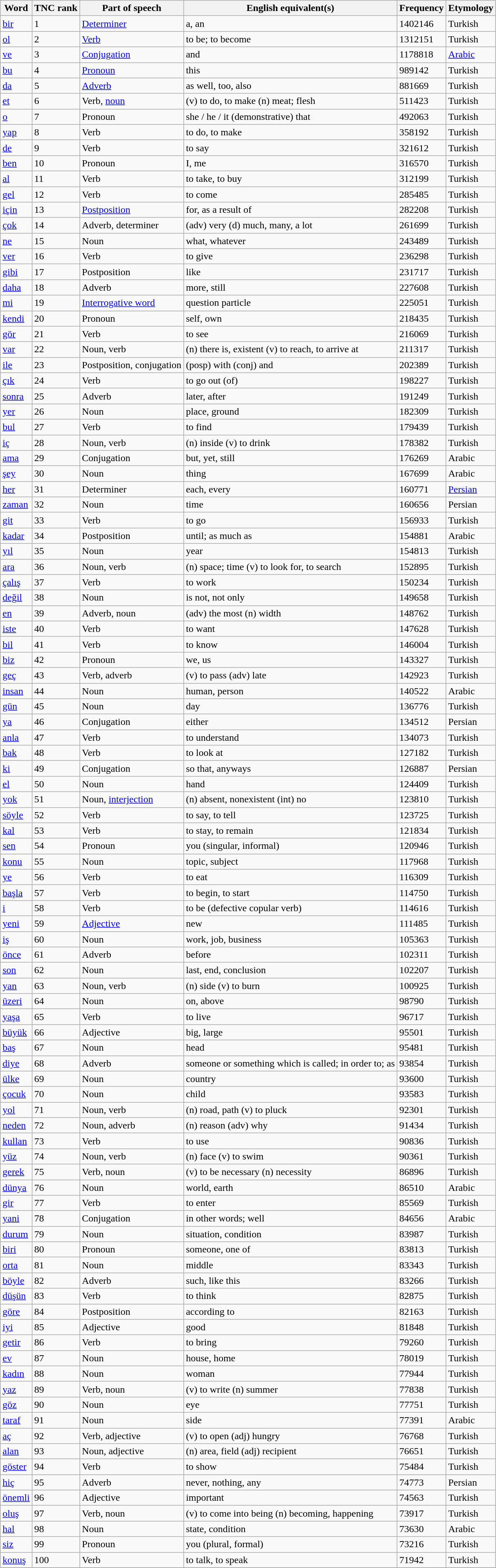<table class="wikitable sortable">
<tr>
<th scope="col">Word</th>
<th scope="col">TNC rank</th>
<th scope="col">Part of speech</th>
<th scope="col">English equivalent(s)</th>
<th ! scope="col">Frequency</th>
<th scope="col">Etymology</th>
</tr>
<tr>
<td><a href='#'>bir</a></td>
<td>1</td>
<td><a href='#'>Determiner</a></td>
<td>a, an</td>
<td>1402146</td>
<td>Turkish</td>
</tr>
<tr>
<td><a href='#'>ol</a></td>
<td>2</td>
<td><a href='#'>Verb</a></td>
<td>to be; to become</td>
<td>1312151</td>
<td>Turkish</td>
</tr>
<tr>
<td><a href='#'>ve</a></td>
<td>3</td>
<td><a href='#'>Conjugation</a></td>
<td>and</td>
<td>1178818</td>
<td><a href='#'>Arabic</a></td>
</tr>
<tr>
<td><a href='#'>bu</a></td>
<td>4</td>
<td><a href='#'>Pronoun</a></td>
<td>this</td>
<td>989142</td>
<td>Turkish</td>
</tr>
<tr>
<td><a href='#'>da</a></td>
<td>5</td>
<td><a href='#'>Adverb</a></td>
<td>as well, too, also</td>
<td>881669</td>
<td>Turkish</td>
</tr>
<tr>
<td><a href='#'>et</a></td>
<td>6</td>
<td>Verb, <a href='#'>noun</a></td>
<td>(v) to do, to make (n) meat; flesh</td>
<td>511423</td>
<td>Turkish</td>
</tr>
<tr>
<td><a href='#'>o</a></td>
<td>7</td>
<td>Pronoun</td>
<td>she / he / it (demonstrative) that</td>
<td>492063</td>
<td>Turkish</td>
</tr>
<tr>
<td><a href='#'>yap</a></td>
<td>8</td>
<td>Verb</td>
<td>to do, to make</td>
<td>358192</td>
<td>Turkish</td>
</tr>
<tr>
<td><a href='#'>de</a></td>
<td>9</td>
<td>Verb</td>
<td>to say</td>
<td>321612</td>
<td>Turkish</td>
</tr>
<tr>
<td><a href='#'>ben</a></td>
<td>10</td>
<td>Pronoun</td>
<td>I, me</td>
<td>316570</td>
<td>Turkish</td>
</tr>
<tr>
<td><a href='#'>al</a></td>
<td>11</td>
<td>Verb</td>
<td>to take, to buy</td>
<td>312199</td>
<td>Turkish</td>
</tr>
<tr>
<td><a href='#'>gel</a></td>
<td>12</td>
<td>Verb</td>
<td>to come</td>
<td>285485</td>
<td>Turkish</td>
</tr>
<tr>
<td><a href='#'>için</a></td>
<td>13</td>
<td><a href='#'>Postposition</a></td>
<td>for, as a result of</td>
<td>282208</td>
<td>Turkish</td>
</tr>
<tr>
<td><a href='#'>çok</a></td>
<td>14</td>
<td>Adverb, determiner</td>
<td>(adv) very (d) much, many, a lot</td>
<td>261699</td>
<td>Turkish</td>
</tr>
<tr>
<td><a href='#'>ne</a></td>
<td>15</td>
<td>Noun</td>
<td>what, whatever</td>
<td>243489</td>
<td>Turkish</td>
</tr>
<tr>
<td><a href='#'>ver</a></td>
<td>16</td>
<td>Verb</td>
<td>to give</td>
<td>236298</td>
<td>Turkish</td>
</tr>
<tr>
<td><a href='#'>gibi</a></td>
<td>17</td>
<td>Postposition</td>
<td>like</td>
<td>231717</td>
<td>Turkish</td>
</tr>
<tr>
<td><a href='#'>daha</a></td>
<td>18</td>
<td>Adverb</td>
<td>more, still</td>
<td>227608</td>
<td>Turkish</td>
</tr>
<tr>
<td><a href='#'>mi</a></td>
<td>19</td>
<td><a href='#'>Interrogative word</a></td>
<td>question particle</td>
<td>225051</td>
<td>Turkish</td>
</tr>
<tr>
<td><a href='#'>kendi</a></td>
<td>20</td>
<td>Pronoun</td>
<td>self, own</td>
<td>218435</td>
<td>Turkish</td>
</tr>
<tr>
<td><a href='#'>gör</a></td>
<td>21</td>
<td>Verb</td>
<td>to see</td>
<td>216069</td>
<td>Turkish</td>
</tr>
<tr>
<td><a href='#'>var</a></td>
<td>22</td>
<td>Noun, verb</td>
<td>(n) there is, existent (v) to reach, to arrive at</td>
<td>211317</td>
<td>Turkish</td>
</tr>
<tr>
<td><a href='#'>ile</a></td>
<td>23</td>
<td>Postposition, conjugation</td>
<td>(posp) with (conj) and</td>
<td>202389</td>
<td>Turkish</td>
</tr>
<tr>
<td><a href='#'>çık</a></td>
<td>24</td>
<td>Verb</td>
<td>to go out (of)</td>
<td>198227</td>
<td>Turkish</td>
</tr>
<tr>
<td><a href='#'>sonra</a></td>
<td>25</td>
<td>Adverb</td>
<td>later, after</td>
<td>191249</td>
<td>Turkish</td>
</tr>
<tr>
<td><a href='#'>yer</a></td>
<td>26</td>
<td>Noun</td>
<td>place, ground</td>
<td>182309</td>
<td>Turkish</td>
</tr>
<tr>
<td><a href='#'>bul</a></td>
<td>27</td>
<td>Verb</td>
<td>to find</td>
<td>179439</td>
<td>Turkish</td>
</tr>
<tr>
<td><a href='#'>iç</a></td>
<td>28</td>
<td>Noun, verb</td>
<td>(n) inside (v) to drink</td>
<td>178382</td>
<td>Turkish</td>
</tr>
<tr>
<td><a href='#'>ama</a></td>
<td>29</td>
<td>Conjugation</td>
<td>but, yet, still</td>
<td>176269</td>
<td>Arabic</td>
</tr>
<tr>
<td><a href='#'>şey</a></td>
<td>30</td>
<td>Noun</td>
<td>thing</td>
<td>167699</td>
<td>Arabic</td>
</tr>
<tr>
<td><a href='#'>her</a></td>
<td>31</td>
<td>Determiner</td>
<td>each, every</td>
<td>160771</td>
<td><a href='#'>Persian</a></td>
</tr>
<tr>
<td><a href='#'>zaman</a></td>
<td>32</td>
<td>Noun</td>
<td>time</td>
<td>160656</td>
<td>Persian</td>
</tr>
<tr>
<td><a href='#'>git</a></td>
<td>33</td>
<td>Verb</td>
<td>to go</td>
<td>156933</td>
<td>Turkish</td>
</tr>
<tr>
<td><a href='#'>kadar</a></td>
<td>34</td>
<td>Postposition</td>
<td>until; as much as</td>
<td>154881</td>
<td>Arabic</td>
</tr>
<tr>
<td><a href='#'>yıl</a></td>
<td>35</td>
<td>Noun</td>
<td>year</td>
<td>154813</td>
<td>Turkish</td>
</tr>
<tr>
<td><a href='#'>ara</a></td>
<td>36</td>
<td>Noun, verb</td>
<td>(n) space; time (v) to look for, to search</td>
<td>152895</td>
<td>Turkish</td>
</tr>
<tr>
<td><a href='#'>çalış</a></td>
<td>37</td>
<td>Verb</td>
<td>to work</td>
<td>150234</td>
<td>Turkish</td>
</tr>
<tr>
<td><a href='#'>değil</a></td>
<td>38</td>
<td>Noun</td>
<td>is not, not only</td>
<td>149658</td>
<td>Turkish</td>
</tr>
<tr>
<td><a href='#'>en</a></td>
<td>39</td>
<td>Adverb, noun</td>
<td>(adv) the most (n) width</td>
<td>148762</td>
<td>Turkish</td>
</tr>
<tr>
<td><a href='#'>iste</a></td>
<td>40</td>
<td>Verb</td>
<td>to want</td>
<td>147628</td>
<td>Turkish</td>
</tr>
<tr>
<td><a href='#'>bil</a></td>
<td>41</td>
<td>Verb</td>
<td>to know</td>
<td>146004</td>
<td>Turkish</td>
</tr>
<tr>
<td><a href='#'>biz</a></td>
<td>42</td>
<td>Pronoun</td>
<td>we, us</td>
<td>143327</td>
<td>Turkish</td>
</tr>
<tr>
<td><a href='#'>geç</a></td>
<td>43</td>
<td>Verb, adverb</td>
<td>(v) to pass (adv) late</td>
<td>142923</td>
<td>Turkish</td>
</tr>
<tr>
<td><a href='#'>insan</a></td>
<td>44</td>
<td>Noun</td>
<td>human, person</td>
<td>140522</td>
<td>Arabic</td>
</tr>
<tr>
<td><a href='#'>gün</a></td>
<td>45</td>
<td>Noun</td>
<td>day</td>
<td>136776</td>
<td>Turkish</td>
</tr>
<tr>
<td><a href='#'>ya</a></td>
<td>46</td>
<td>Conjugation</td>
<td>either</td>
<td>134512</td>
<td>Persian</td>
</tr>
<tr>
<td><a href='#'>anla</a></td>
<td>47</td>
<td>Verb</td>
<td>to understand</td>
<td>134073</td>
<td>Turkish</td>
</tr>
<tr>
<td><a href='#'>bak</a></td>
<td>48</td>
<td>Verb</td>
<td>to look at</td>
<td>127182</td>
<td>Turkish</td>
</tr>
<tr>
<td><a href='#'>ki</a></td>
<td>49</td>
<td>Conjugation</td>
<td>so that, anyways</td>
<td>126887</td>
<td>Persian</td>
</tr>
<tr>
<td><a href='#'>el</a></td>
<td>50</td>
<td>Noun</td>
<td>hand</td>
<td>124409</td>
<td>Turkish</td>
</tr>
<tr>
<td><a href='#'>yok</a></td>
<td>51</td>
<td>Noun, <a href='#'>interjection</a></td>
<td>(n) absent, nonexistent (int) no</td>
<td>123810</td>
<td>Turkish</td>
</tr>
<tr>
<td><a href='#'>söyle</a></td>
<td>52</td>
<td>Verb</td>
<td>to say, to tell</td>
<td>123725</td>
<td>Turkish</td>
</tr>
<tr>
<td><a href='#'>kal</a></td>
<td>53</td>
<td>Verb</td>
<td>to stay, to remain</td>
<td>121834</td>
<td>Turkish</td>
</tr>
<tr>
<td><a href='#'>sen</a></td>
<td>54</td>
<td>Pronoun</td>
<td>you (singular, informal)</td>
<td>120946</td>
<td>Turkish</td>
</tr>
<tr>
<td><a href='#'>konu</a></td>
<td>55</td>
<td>Noun</td>
<td>topic, subject</td>
<td>117968</td>
<td>Turkish</td>
</tr>
<tr>
<td><a href='#'>ye</a></td>
<td>56</td>
<td>Verb</td>
<td>to eat</td>
<td>116309</td>
<td>Turkish</td>
</tr>
<tr>
<td><a href='#'>başla</a></td>
<td>57</td>
<td>Verb</td>
<td>to begin, to start</td>
<td>114750</td>
<td>Turkish</td>
</tr>
<tr>
<td><a href='#'>i</a></td>
<td>58</td>
<td>Verb</td>
<td>to be (defective copular verb)</td>
<td>114616</td>
<td>Turkish</td>
</tr>
<tr>
<td><a href='#'>yeni</a></td>
<td>59</td>
<td><a href='#'>Adjective</a></td>
<td>new</td>
<td>111485</td>
<td>Turkish</td>
</tr>
<tr>
<td><a href='#'>iş</a></td>
<td>60</td>
<td>Noun</td>
<td>work, job, business</td>
<td>105363</td>
<td>Turkish</td>
</tr>
<tr>
<td><a href='#'>önce</a></td>
<td>61</td>
<td>Adverb</td>
<td>before</td>
<td>102311</td>
<td>Turkish</td>
</tr>
<tr>
<td><a href='#'>son</a></td>
<td>62</td>
<td>Noun</td>
<td>last, end, conclusion</td>
<td>102207</td>
<td>Turkish</td>
</tr>
<tr>
<td><a href='#'>yan</a></td>
<td>63</td>
<td>Noun, verb</td>
<td>(n) side (v) to burn</td>
<td>100925</td>
<td>Turkish</td>
</tr>
<tr>
<td><a href='#'>üzeri</a></td>
<td>64</td>
<td>Noun</td>
<td>on, above</td>
<td>98790</td>
<td>Turkish</td>
</tr>
<tr>
<td><a href='#'>yaşa</a></td>
<td>65</td>
<td>Verb</td>
<td>to live</td>
<td>96717</td>
<td>Turkish</td>
</tr>
<tr>
<td><a href='#'>büyük</a></td>
<td>66</td>
<td>Adjective</td>
<td>big, large</td>
<td>95501</td>
<td>Turkish</td>
</tr>
<tr>
<td><a href='#'>baş</a></td>
<td>67</td>
<td>Noun</td>
<td>head</td>
<td>95481</td>
<td>Turkish</td>
</tr>
<tr>
<td><a href='#'>diye</a></td>
<td>68</td>
<td>Adverb</td>
<td>someone or something which is called; in order to; as</td>
<td>93854</td>
<td>Turkish</td>
</tr>
<tr>
<td><a href='#'>ülke</a></td>
<td>69</td>
<td>Noun</td>
<td>country</td>
<td>93600</td>
<td>Turkish</td>
</tr>
<tr>
<td><a href='#'>çocuk</a></td>
<td>70</td>
<td>Noun</td>
<td>child</td>
<td>93583</td>
<td>Turkish</td>
</tr>
<tr>
<td><a href='#'>yol</a></td>
<td>71</td>
<td>Noun, verb</td>
<td>(n) road, path (v) to pluck</td>
<td>92301</td>
<td>Turkish</td>
</tr>
<tr>
<td><a href='#'>neden</a></td>
<td>72</td>
<td>Noun, adverb</td>
<td>(n) reason (adv) why</td>
<td>91434</td>
<td>Turkish</td>
</tr>
<tr>
<td><a href='#'>kullan</a></td>
<td>73</td>
<td>Verb</td>
<td>to use</td>
<td>90836</td>
<td>Turkish</td>
</tr>
<tr>
<td><a href='#'>yüz</a></td>
<td>74</td>
<td>Noun, verb</td>
<td>(n) face (v) to swim</td>
<td>90361</td>
<td>Turkish</td>
</tr>
<tr>
<td><a href='#'>gerek</a></td>
<td>75</td>
<td>Verb, noun</td>
<td>(v) to be necessary (n) necessity</td>
<td>86896</td>
<td>Turkish</td>
</tr>
<tr>
<td><a href='#'>dünya</a></td>
<td>76</td>
<td>Noun</td>
<td>world, earth</td>
<td>86510</td>
<td>Arabic</td>
</tr>
<tr>
<td><a href='#'>gir</a></td>
<td>77</td>
<td>Verb</td>
<td>to enter</td>
<td>85569</td>
<td>Turkish</td>
</tr>
<tr>
<td><a href='#'>yani</a></td>
<td>78</td>
<td>Conjugation</td>
<td>in other words; well</td>
<td>84656</td>
<td>Arabic</td>
</tr>
<tr>
<td><a href='#'>durum</a></td>
<td>79</td>
<td>Noun</td>
<td>situation, condition</td>
<td>83987</td>
<td>Turkish</td>
</tr>
<tr>
<td><a href='#'>biri</a></td>
<td>80</td>
<td>Pronoun</td>
<td>someone, one of</td>
<td>83813</td>
<td>Turkish</td>
</tr>
<tr>
<td><a href='#'>orta</a></td>
<td>81</td>
<td>Noun</td>
<td>middle</td>
<td>83343</td>
<td>Turkish</td>
</tr>
<tr>
<td><a href='#'>böyle</a></td>
<td>82</td>
<td>Adverb</td>
<td>such, like this</td>
<td>83266</td>
<td>Turkish</td>
</tr>
<tr>
<td><a href='#'>düşün</a></td>
<td>83</td>
<td>Verb</td>
<td>to think</td>
<td>82875</td>
<td>Turkish</td>
</tr>
<tr>
<td><a href='#'>göre</a></td>
<td>84</td>
<td>Postposition</td>
<td>according to</td>
<td>82163</td>
<td>Turkish</td>
</tr>
<tr>
<td><a href='#'>iyi</a></td>
<td>85</td>
<td>Adjective</td>
<td>good</td>
<td>81848</td>
<td>Turkish</td>
</tr>
<tr>
<td><a href='#'>getir</a></td>
<td>86</td>
<td>Verb</td>
<td>to bring</td>
<td>79260</td>
<td>Turkish</td>
</tr>
<tr>
<td><a href='#'>ev</a></td>
<td>87</td>
<td>Noun</td>
<td>house, home</td>
<td>78019</td>
<td>Turkish</td>
</tr>
<tr>
<td><a href='#'>kadın</a></td>
<td>88</td>
<td>Noun</td>
<td>woman</td>
<td>77944</td>
<td>Turkish</td>
</tr>
<tr>
<td><a href='#'>yaz</a></td>
<td>89</td>
<td>Verb, noun</td>
<td>(v) to write (n) summer</td>
<td>77838</td>
<td>Turkish</td>
</tr>
<tr>
<td><a href='#'>göz</a></td>
<td>90</td>
<td>Noun</td>
<td>eye</td>
<td>77751</td>
<td>Turkish</td>
</tr>
<tr>
<td><a href='#'>taraf</a></td>
<td>91</td>
<td>Noun</td>
<td>side</td>
<td>77391</td>
<td>Arabic</td>
</tr>
<tr>
<td><a href='#'>aç</a></td>
<td>92</td>
<td>Verb, adjective</td>
<td>(v) to open (adj) hungry</td>
<td>76768</td>
<td>Turkish</td>
</tr>
<tr>
<td><a href='#'>alan</a></td>
<td>93</td>
<td>Noun, adjective</td>
<td>(n) area, field (adj) recipient</td>
<td>76651</td>
<td>Turkish</td>
</tr>
<tr>
<td><a href='#'>göster</a></td>
<td>94</td>
<td>Verb</td>
<td>to show</td>
<td>75484</td>
<td>Turkish</td>
</tr>
<tr>
<td><a href='#'>hiç</a></td>
<td>95</td>
<td>Adverb</td>
<td>never, nothing, any</td>
<td>74773</td>
<td>Persian</td>
</tr>
<tr>
<td><a href='#'>önemli</a></td>
<td>96</td>
<td>Adjective</td>
<td>important</td>
<td>74563</td>
<td>Turkish</td>
</tr>
<tr>
<td><a href='#'>oluş</a></td>
<td>97</td>
<td>Verb, noun</td>
<td>(v) to come into being (n) becoming, happening</td>
<td>73917</td>
<td>Turkish</td>
</tr>
<tr>
<td><a href='#'>hal</a></td>
<td>98</td>
<td>Noun</td>
<td>state, condition</td>
<td>73630</td>
<td>Arabic</td>
</tr>
<tr>
<td><a href='#'>siz</a></td>
<td>99</td>
<td>Pronoun</td>
<td>you (plural, formal)</td>
<td>73216</td>
<td>Turkish</td>
</tr>
<tr>
<td><a href='#'>konuş</a></td>
<td>100</td>
<td>Verb</td>
<td>to talk, to speak</td>
<td>71942</td>
<td>Turkish</td>
</tr>
<tr>
</tr>
</table>
